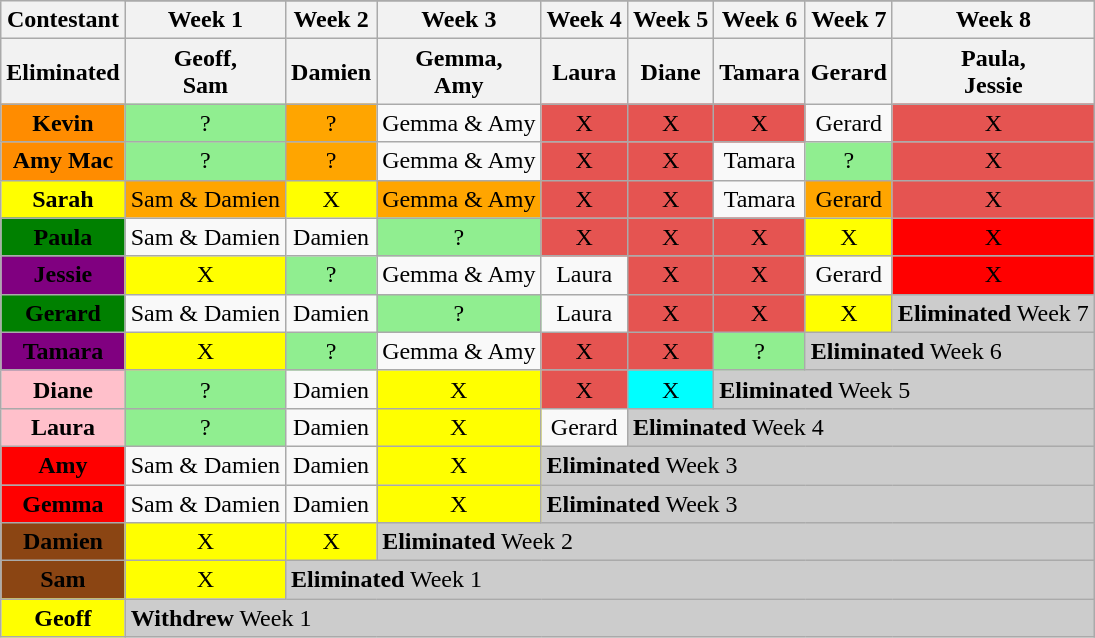<table class="wikitable" style="text-align:center" align=center>
<tr>
<th rowspan=2>Contestant</th>
</tr>
<tr>
<th>Week 1</th>
<th>Week 2</th>
<th>Week 3</th>
<th>Week 4</th>
<th>Week 5</th>
<th>Week 6</th>
<th>Week 7</th>
<th>Week 8</th>
</tr>
<tr>
<th>Eliminated</th>
<th>Geoff, <br> Sam</th>
<th>Damien</th>
<th>Gemma, <br> Amy</th>
<th>Laura</th>
<th>Diane</th>
<th>Tamara</th>
<th>Gerard</th>
<th>Paula, <br> Jessie</th>
</tr>
<tr>
<td bgcolor="darkorange"><span><strong>Kevin</strong></span></td>
<td bgcolor="lightgreen">?</td>
<td bgcolor="orange">?</td>
<td>Gemma & Amy</td>
<td style="background:#e55451;">X</td>
<td style="background:#e55451;">X</td>
<td style="background:#e55451;">X</td>
<td>Gerard</td>
<td style="background:#e55451;">X</td>
</tr>
<tr>
<td bgcolor="darkorange"><span><strong>Amy Mac</strong></span></td>
<td bgcolor="lightgreen">?</td>
<td bgcolor="orange">?</td>
<td>Gemma & Amy</td>
<td style="background:#e55451;">X</td>
<td style="background:#e55451;">X</td>
<td>Tamara</td>
<td bgcolor="lightgreen">?</td>
<td style="background:#e55451;">X</td>
</tr>
<tr>
<td bgcolor="yellow"><span><strong>Sarah</strong></span></td>
<td bgcolor="orange">Sam & Damien</td>
<td bgcolor="yellow">X</td>
<td bgcolor="orange">Gemma & Amy</td>
<td style="background:#e55451;">X</td>
<td style="background:#e55451;">X</td>
<td>Tamara</td>
<td bgcolor="orange">Gerard</td>
<td style="background:#e55451;">X</td>
</tr>
<tr>
<td bgcolor="green"><span><strong>Paula</strong></span></td>
<td>Sam & Damien</td>
<td>Damien</td>
<td bgcolor="lightgreen">?</td>
<td style="background:#e55451;">X</td>
<td style="background:#e55451;">X</td>
<td style="background:#e55451;">X</td>
<td bgcolor="yellow">X</td>
<td bgcolor="red">X</td>
</tr>
<tr>
<td bgcolor="purple"><span><strong>Jessie</strong></span></td>
<td bgcolor="yellow">X</td>
<td bgcolor="lightgreen">?</td>
<td>Gemma & Amy</td>
<td>Laura</td>
<td style="background:#e55451;">X</td>
<td style="background:#e55451;">X</td>
<td>Gerard</td>
<td bgcolor="red">X</td>
</tr>
<tr>
<td bgcolor="green"><span><strong>Gerard</strong></span></td>
<td>Sam & Damien</td>
<td>Damien</td>
<td bgcolor="lightgreen">?</td>
<td>Laura</td>
<td style="background:#e55451;">X</td>
<td style="background:#e55451;">X</td>
<td bgcolor="yellow">X</td>
<td colspan="1" style="background:#ccc; text-align:left;"><strong>Eliminated</strong> Week 7</td>
</tr>
<tr>
<td bgcolor="purple"><span><strong>Tamara</strong></span></td>
<td bgcolor="yellow">X</td>
<td bgcolor="lightgreen">?</td>
<td>Gemma & Amy</td>
<td style="background:#e55451;">X</td>
<td style="background:#e55451;">X</td>
<td bgcolor="lightgreen">?</td>
<td colspan="2" style="background:#ccc; text-align:left;"><strong>Eliminated</strong> Week 6</td>
</tr>
<tr>
<td bgcolor="pink"><span><strong>Diane</strong></span></td>
<td bgcolor="lightgreen">?</td>
<td>Damien</td>
<td bgcolor="yellow">X</td>
<td style="background:#e55451;">X</td>
<td style="background:aqua;">X</td>
<td colspan="3" style="background:#ccc; text-align:left;"><strong>Eliminated</strong> Week 5</td>
</tr>
<tr>
<td bgcolor="pink"><span><strong>Laura</strong></span></td>
<td bgcolor="lightgreen">?</td>
<td>Damien</td>
<td bgcolor="yellow">X</td>
<td>Gerard</td>
<td colspan="4" style="background:#ccc; text-align:left;"><strong>Eliminated</strong> Week 4</td>
</tr>
<tr>
<td bgcolor="red"><span><strong>Amy</strong></span></td>
<td>Sam & Damien</td>
<td>Damien</td>
<td bgcolor="yellow">X</td>
<td colspan="5" style="background:#ccc; text-align:left;"><strong>Eliminated</strong> Week 3</td>
</tr>
<tr>
<td bgcolor="red"><span><strong>Gemma</strong></span></td>
<td>Sam & Damien</td>
<td>Damien</td>
<td bgcolor="yellow">X</td>
<td colspan="5" style="background:#ccc; text-align:left;"><strong>Eliminated</strong> Week 3</td>
</tr>
<tr>
<td bgcolor="saddlebrown"><span><strong>Damien</strong></span></td>
<td bgcolor="yellow">X</td>
<td bgcolor="yellow">X</td>
<td colspan="6" style="background:#ccc; text-align:left;"><strong>Eliminated</strong> Week 2</td>
</tr>
<tr>
<td bgcolor="saddlebrown"><span><strong>Sam</strong></span></td>
<td bgcolor="yellow">X</td>
<td colspan="7" style="background:#ccc; text-align:left;"><strong>Eliminated</strong> Week 1</td>
</tr>
<tr>
<td bgcolor="yellow"><span><strong>Geoff</strong></span></td>
<td colspan="8" style="background:#ccc; text-align:left;"><strong>Withdrew</strong> Week 1</td>
</tr>
</table>
